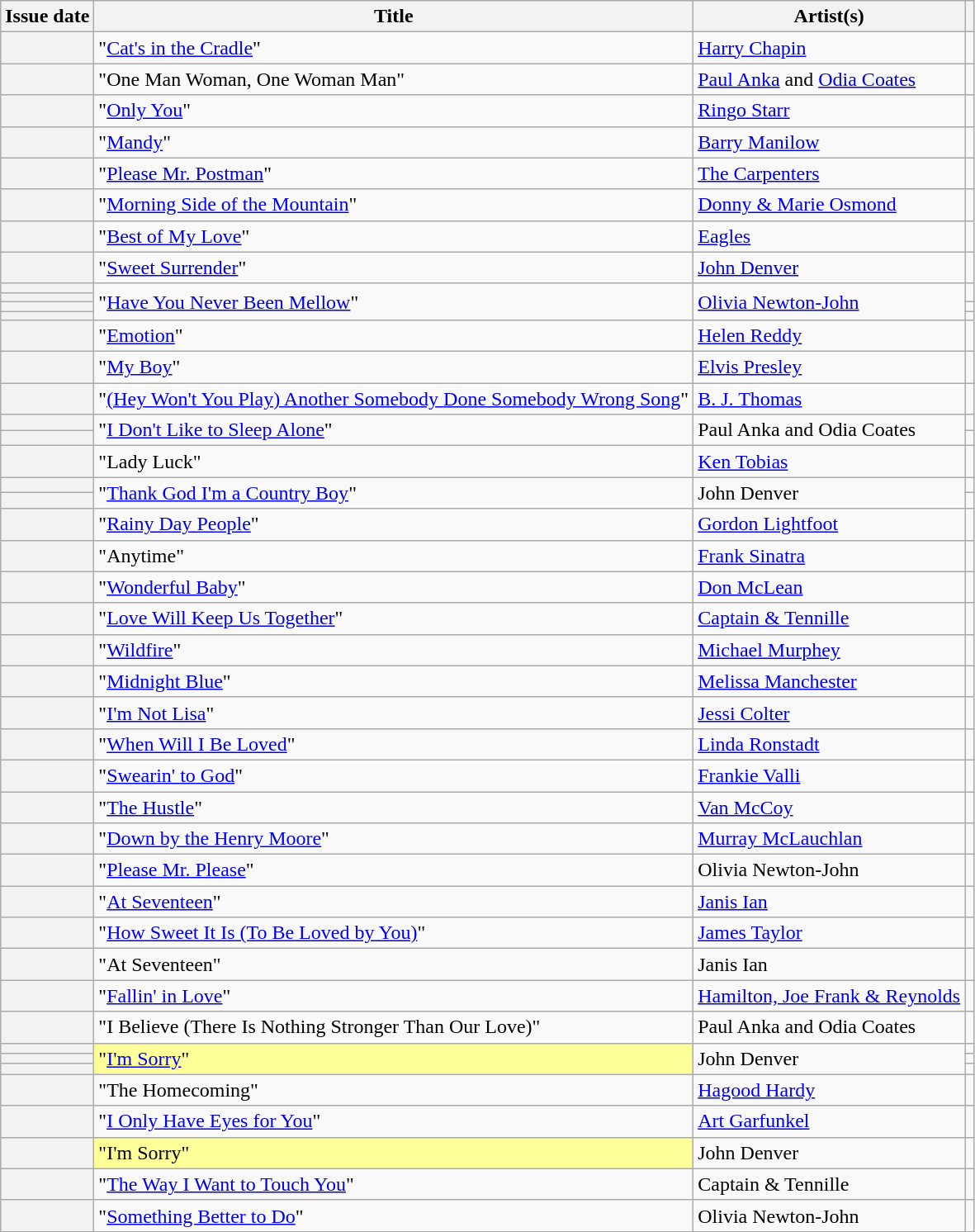<table class="wikitable sortable plainrowheaders">
<tr>
<th scope=col>Issue date</th>
<th scope=col>Title</th>
<th scope=col>Artist(s)</th>
<th scope=col class=unsortable></th>
</tr>
<tr>
<th scope=row></th>
<td>"<a href='#'>Cat's in the Cradle</a>"</td>
<td><a href='#'>Harry Chapin</a></td>
<td></td>
</tr>
<tr>
<th scope=row></th>
<td>"One Man Woman, One Woman Man"</td>
<td><a href='#'>Paul Anka</a> and <a href='#'>Odia Coates</a></td>
<td align=center></td>
</tr>
<tr>
<th scope=row></th>
<td>"<a href='#'>Only You</a>"</td>
<td><a href='#'>Ringo Starr</a></td>
<td align=center></td>
</tr>
<tr>
<th scope=row></th>
<td>"<a href='#'>Mandy</a>"</td>
<td><a href='#'>Barry Manilow</a></td>
<td align=center></td>
</tr>
<tr>
<th scope=row></th>
<td>"<a href='#'>Please Mr. Postman</a>"</td>
<td><a href='#'>The Carpenters</a></td>
<td align=center></td>
</tr>
<tr>
<th scope=row></th>
<td>"<a href='#'>Morning Side of the Mountain</a>"</td>
<td><a href='#'>Donny & Marie Osmond</a></td>
<td align=center></td>
</tr>
<tr>
<th scope=row></th>
<td>"<a href='#'>Best of My Love</a>"</td>
<td><a href='#'>Eagles</a></td>
<td align=center></td>
</tr>
<tr>
<th scope=row></th>
<td>"<a href='#'>Sweet Surrender</a>"</td>
<td><a href='#'>John Denver</a></td>
<td align=center></td>
</tr>
<tr>
<th scope=row></th>
<td rowspan=4>"<a href='#'>Have You Never Been Mellow</a>"</td>
<td rowspan=4><a href='#'>Olivia Newton-John</a></td>
<td rowspan=2 align=center></td>
</tr>
<tr>
<th scope=row> </th>
</tr>
<tr>
<th scope=row></th>
<td align=center></td>
</tr>
<tr>
<th scope=row></th>
<td align=center></td>
</tr>
<tr>
<th scope=row></th>
<td>"<a href='#'>Emotion</a>"</td>
<td><a href='#'>Helen Reddy</a></td>
<td align=center></td>
</tr>
<tr>
<th scope=row></th>
<td>"<a href='#'>My Boy</a>"</td>
<td><a href='#'>Elvis Presley</a></td>
<td align=center></td>
</tr>
<tr>
<th scope=row></th>
<td>"<a href='#'>(Hey Won't You Play) Another Somebody Done Somebody Wrong Song</a>"</td>
<td><a href='#'>B. J. Thomas</a></td>
<td align=center></td>
</tr>
<tr>
<th scope=row></th>
<td rowspan=2>"<a href='#'>I Don't Like to Sleep Alone</a>"</td>
<td rowspan=2>Paul Anka and Odia Coates</td>
<td align=center></td>
</tr>
<tr>
<th scope=row></th>
<td align=center></td>
</tr>
<tr>
<th scope=row></th>
<td>"Lady Luck"</td>
<td><a href='#'>Ken Tobias</a></td>
<td align=center></td>
</tr>
<tr>
<th scope=row></th>
<td rowspan=2>"<a href='#'>Thank God I'm a Country Boy</a>"</td>
<td rowspan=2>John Denver</td>
<td align=center></td>
</tr>
<tr>
<th scope=row></th>
<td align=center></td>
</tr>
<tr>
<th scope=row></th>
<td>"<a href='#'>Rainy Day People</a>"</td>
<td><a href='#'>Gordon Lightfoot</a></td>
<td align=center></td>
</tr>
<tr>
<th scope=row></th>
<td>"Anytime"</td>
<td><a href='#'>Frank Sinatra</a></td>
<td align=center></td>
</tr>
<tr>
<th scope=row></th>
<td>"<a href='#'>Wonderful Baby</a>"</td>
<td><a href='#'>Don McLean</a></td>
<td align=center></td>
</tr>
<tr>
<th scope=row></th>
<td>"<a href='#'>Love Will Keep Us Together</a>"</td>
<td><a href='#'>Captain & Tennille</a></td>
<td align=center></td>
</tr>
<tr>
<th scope=row></th>
<td>"<a href='#'>Wildfire</a>"</td>
<td><a href='#'>Michael Murphey</a></td>
<td align=center></td>
</tr>
<tr>
<th scope=row></th>
<td>"<a href='#'>Midnight Blue</a>"</td>
<td><a href='#'>Melissa Manchester</a></td>
<td align=center></td>
</tr>
<tr>
<th scope=row></th>
<td>"<a href='#'>I'm Not Lisa</a>"</td>
<td><a href='#'>Jessi Colter</a></td>
<td align=center></td>
</tr>
<tr>
<th scope=row></th>
<td>"<a href='#'>When Will I Be Loved</a>"</td>
<td><a href='#'>Linda Ronstadt</a></td>
<td align=center></td>
</tr>
<tr>
<th scope=row></th>
<td>"<a href='#'>Swearin' to God</a>"</td>
<td><a href='#'>Frankie Valli</a></td>
<td align=center></td>
</tr>
<tr>
<th scope=row></th>
<td>"<a href='#'>The Hustle</a>"</td>
<td><a href='#'>Van McCoy</a></td>
<td align=center></td>
</tr>
<tr>
<th scope=row></th>
<td>"<a href='#'>Down by the Henry Moore</a>"</td>
<td><a href='#'>Murray McLauchlan</a></td>
<td align=center></td>
</tr>
<tr>
<th scope=row></th>
<td>"<a href='#'>Please Mr. Please</a>"</td>
<td>Olivia Newton-John</td>
<td align=center></td>
</tr>
<tr>
<th scope=row></th>
<td>"<a href='#'>At Seventeen</a>"</td>
<td><a href='#'>Janis Ian</a></td>
<td align=center></td>
</tr>
<tr>
<th scope=row></th>
<td>"<a href='#'>How Sweet It Is (To Be Loved by You)</a>"</td>
<td><a href='#'>James Taylor</a></td>
<td align=center></td>
</tr>
<tr>
<th scope=row></th>
<td>"At Seventeen"</td>
<td>Janis Ian</td>
<td align=center></td>
</tr>
<tr>
<th scope=row></th>
<td>"<a href='#'>Fallin' in Love</a>"</td>
<td><a href='#'>Hamilton, Joe Frank & Reynolds</a></td>
<td align=center></td>
</tr>
<tr>
<th scope=row></th>
<td>"I Believe (There Is Nothing Stronger Than Our Love)"</td>
<td>Paul Anka and Odia Coates</td>
<td align=center></td>
</tr>
<tr>
<th scope=row></th>
<td rowspan=3 bgcolor="#FFFF99">"<a href='#'>I'm Sorry</a>"</td>
<td rowspan=3>John Denver</td>
<td align=center></td>
</tr>
<tr>
<th scope=row></th>
<td align=center></td>
</tr>
<tr>
<th scope=row></th>
<td align=center></td>
</tr>
<tr>
<th scope=row> </th>
<td>"The Homecoming"</td>
<td><a href='#'>Hagood Hardy</a></td>
<td align=center></td>
</tr>
<tr>
<th scope=row></th>
<td>"<a href='#'>I Only Have Eyes for You</a>"</td>
<td><a href='#'>Art Garfunkel</a></td>
<td align=center></td>
</tr>
<tr>
<th scope=row></th>
<td bgcolor="#FFFF99">"I'm Sorry"</td>
<td>John Denver</td>
<td align=center></td>
</tr>
<tr>
<th scope=row> </th>
<td>"<a href='#'>The Way I Want to Touch You</a>"</td>
<td>Captain & Tennille</td>
<td align=center></td>
</tr>
<tr>
<th scope=row></th>
<td>"<a href='#'>Something Better to Do</a>"</td>
<td>Olivia Newton-John</td>
<td align=center></td>
</tr>
</table>
